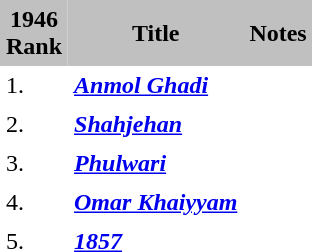<table cellspacing="0" cellpadding="4" border="0">
<tr style="background:silver; text-align:center;">
<td><strong>1946</strong><br><strong>Rank</strong></td>
<td><strong>Title</strong></td>
<td><strong>Notes</strong></td>
</tr>
<tr>
<td>1.</td>
<td><strong><em><a href='#'>Anmol Ghadi</a></em></strong></td>
<td></td>
</tr>
<tr>
<td>2.</td>
<td><strong><em><a href='#'>Shahjehan</a></em></strong></td>
<td></td>
</tr>
<tr>
<td>3.</td>
<td><strong><em><a href='#'>Phulwari</a></em></strong></td>
<td></td>
</tr>
<tr>
<td>4.</td>
<td><strong><em><a href='#'>Omar Khaiyyam</a></em></strong></td>
<td></td>
</tr>
<tr>
<td>5.</td>
<td><strong><em><a href='#'>1857</a></em></strong></td>
<td></td>
<td></td>
</tr>
</table>
